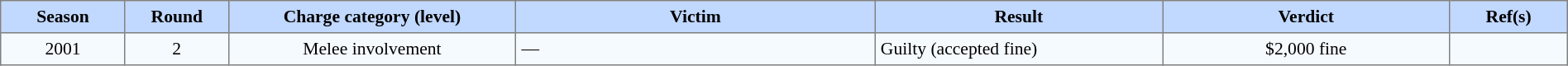<table border="1" cellpadding="4" cellspacing="0" style="text-align:center; font-size:90%; border-collapse:collapse;" width=100%>
<tr style="background:#C1D8FF;">
<th width=3%>Season</th>
<th width=2%>Round</th>
<th width=8%>Charge category (level)</th>
<th width=10%>Victim</th>
<th width=8%>Result</th>
<th width=8%>Verdict</th>
<th width=3%>Ref(s)</th>
</tr>
<tr style="background:#F5FAFF;">
<td>2001</td>
<td>2</td>
<td>Melee involvement</td>
<td align=left>—</td>
<td align=left>Guilty (accepted fine)</td>
<td>$2,000 fine</td>
<td></td>
</tr>
</table>
